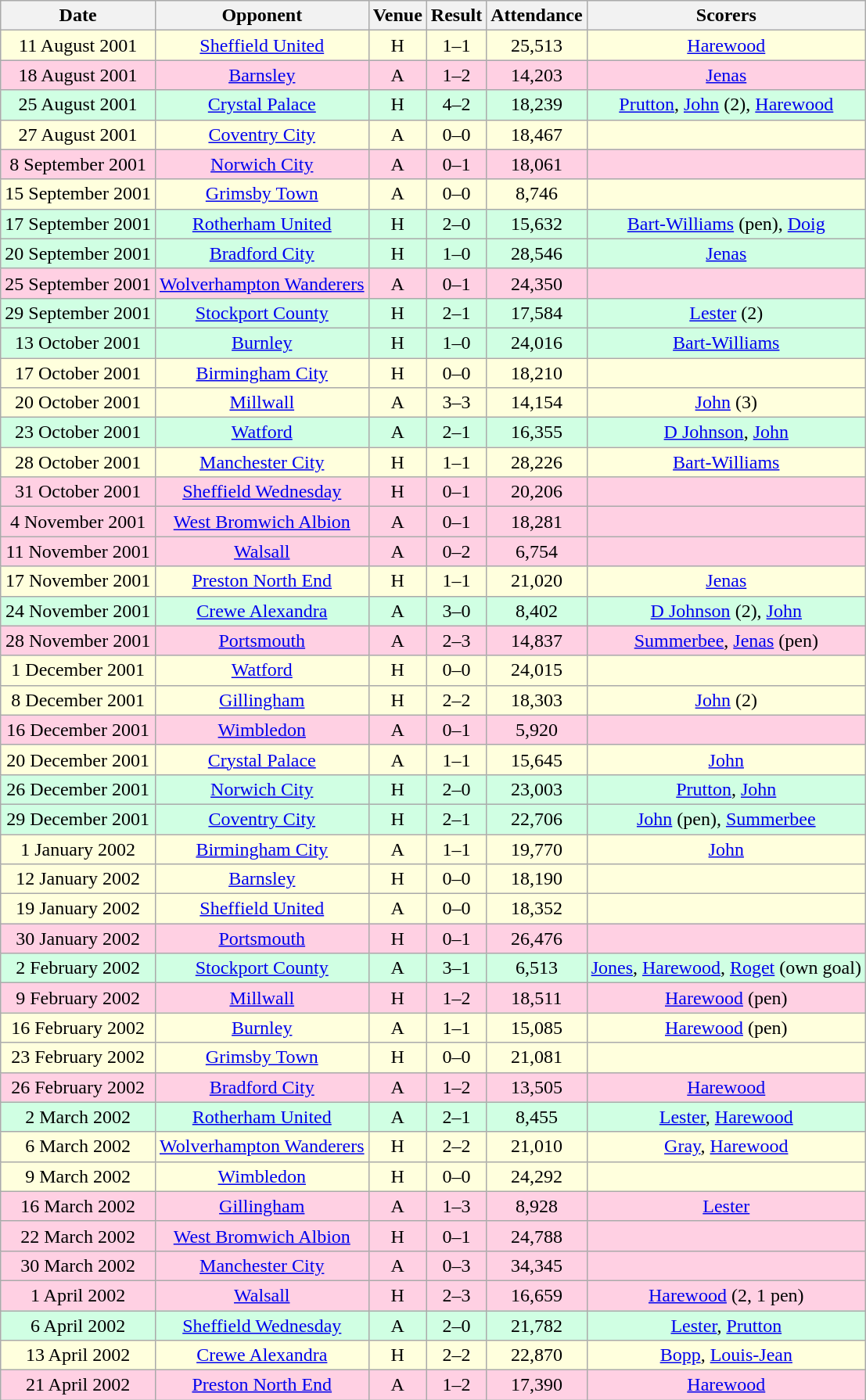<table class="wikitable sortable" style="font-size:100%; text-align:center">
<tr>
<th>Date</th>
<th>Opponent</th>
<th>Venue</th>
<th>Result</th>
<th>Attendance</th>
<th>Scorers</th>
</tr>
<tr style="background-color: #ffffdd;">
<td>11 August 2001</td>
<td><a href='#'>Sheffield United</a></td>
<td>H</td>
<td>1–1</td>
<td>25,513</td>
<td><a href='#'>Harewood</a></td>
</tr>
<tr style="background-color: #ffd0e3;">
<td>18 August 2001</td>
<td><a href='#'>Barnsley</a></td>
<td>A</td>
<td>1–2</td>
<td>14,203</td>
<td><a href='#'>Jenas</a></td>
</tr>
<tr style="background-color: #d0ffe3;">
<td>25 August 2001</td>
<td><a href='#'>Crystal Palace</a></td>
<td>H</td>
<td>4–2</td>
<td>18,239</td>
<td><a href='#'>Prutton</a>, <a href='#'>John</a> (2), <a href='#'>Harewood</a></td>
</tr>
<tr style="background-color: #ffffdd;">
<td>27 August 2001</td>
<td><a href='#'>Coventry City</a></td>
<td>A</td>
<td>0–0</td>
<td>18,467</td>
<td></td>
</tr>
<tr style="background-color: #ffd0e3;">
<td>8 September 2001</td>
<td><a href='#'>Norwich City</a></td>
<td>A</td>
<td>0–1</td>
<td>18,061</td>
<td></td>
</tr>
<tr style="background-color: #ffffdd;">
<td>15 September 2001</td>
<td><a href='#'>Grimsby Town</a></td>
<td>A</td>
<td>0–0</td>
<td>8,746</td>
<td></td>
</tr>
<tr style="background-color: #d0ffe3;">
<td>17 September 2001</td>
<td><a href='#'>Rotherham United</a></td>
<td>H</td>
<td>2–0</td>
<td>15,632</td>
<td><a href='#'>Bart-Williams</a> (pen), <a href='#'>Doig</a></td>
</tr>
<tr style="background-color: #d0ffe3;">
<td>20 September 2001</td>
<td><a href='#'>Bradford City</a></td>
<td>H</td>
<td>1–0</td>
<td>28,546</td>
<td><a href='#'>Jenas</a></td>
</tr>
<tr style="background-color: #ffd0e3;">
<td>25 September 2001</td>
<td><a href='#'>Wolverhampton Wanderers</a></td>
<td>A</td>
<td>0–1</td>
<td>24,350</td>
<td></td>
</tr>
<tr style="background-color: #d0ffe3;">
<td>29 September 2001</td>
<td><a href='#'>Stockport County</a></td>
<td>H</td>
<td>2–1</td>
<td>17,584</td>
<td><a href='#'>Lester</a> (2)</td>
</tr>
<tr style="background-color: #d0ffe3;">
<td>13 October 2001</td>
<td><a href='#'>Burnley</a></td>
<td>H</td>
<td>1–0</td>
<td>24,016</td>
<td><a href='#'>Bart-Williams</a></td>
</tr>
<tr style="background-color: #ffffdd;">
<td>17 October 2001</td>
<td><a href='#'>Birmingham City</a></td>
<td>H</td>
<td>0–0</td>
<td>18,210</td>
<td></td>
</tr>
<tr style="background-color: #ffffdd;">
<td>20 October 2001</td>
<td><a href='#'>Millwall</a></td>
<td>A</td>
<td>3–3</td>
<td>14,154</td>
<td><a href='#'>John</a> (3)</td>
</tr>
<tr style="background-color: #d0ffe3;">
<td>23 October 2001</td>
<td><a href='#'>Watford</a></td>
<td>A</td>
<td>2–1</td>
<td>16,355</td>
<td><a href='#'>D Johnson</a>, <a href='#'>John</a></td>
</tr>
<tr style="background-color: #ffffdd;">
<td>28 October 2001</td>
<td><a href='#'>Manchester City</a></td>
<td>H</td>
<td>1–1</td>
<td>28,226</td>
<td><a href='#'>Bart-Williams</a></td>
</tr>
<tr style="background-color: #ffd0e3;">
<td>31 October 2001</td>
<td><a href='#'>Sheffield Wednesday</a></td>
<td>H</td>
<td>0–1</td>
<td>20,206</td>
<td></td>
</tr>
<tr style="background-color: #ffd0e3;">
<td>4 November 2001</td>
<td><a href='#'>West Bromwich Albion</a></td>
<td>A</td>
<td>0–1</td>
<td>18,281</td>
<td></td>
</tr>
<tr style="background-color: #ffd0e3;">
<td>11 November 2001</td>
<td><a href='#'>Walsall</a></td>
<td>A</td>
<td>0–2</td>
<td>6,754</td>
<td></td>
</tr>
<tr style="background-color: #ffffdd;">
<td>17 November 2001</td>
<td><a href='#'>Preston North End</a></td>
<td>H</td>
<td>1–1</td>
<td>21,020</td>
<td><a href='#'>Jenas</a></td>
</tr>
<tr style="background-color: #d0ffe3;">
<td>24 November 2001</td>
<td><a href='#'>Crewe Alexandra</a></td>
<td>A</td>
<td>3–0</td>
<td>8,402</td>
<td><a href='#'>D Johnson</a> (2), <a href='#'>John</a></td>
</tr>
<tr style="background-color: #ffd0e3;">
<td>28 November 2001</td>
<td><a href='#'>Portsmouth</a></td>
<td>A</td>
<td>2–3</td>
<td>14,837</td>
<td><a href='#'>Summerbee</a>, <a href='#'>Jenas</a> (pen)</td>
</tr>
<tr style="background-color: #ffffdd;">
<td>1 December 2001</td>
<td><a href='#'>Watford</a></td>
<td>H</td>
<td>0–0</td>
<td>24,015</td>
<td></td>
</tr>
<tr style="background-color: #ffffdd;">
<td>8 December 2001</td>
<td><a href='#'>Gillingham</a></td>
<td>H</td>
<td>2–2</td>
<td>18,303</td>
<td><a href='#'>John</a> (2)</td>
</tr>
<tr style="background-color: #ffd0e3;">
<td>16 December 2001</td>
<td><a href='#'>Wimbledon</a></td>
<td>A</td>
<td>0–1</td>
<td>5,920</td>
<td></td>
</tr>
<tr style="background-color: #ffffdd;">
<td>20 December 2001</td>
<td><a href='#'>Crystal Palace</a></td>
<td>A</td>
<td>1–1</td>
<td>15,645</td>
<td><a href='#'>John</a></td>
</tr>
<tr style="background-color: #d0ffe3;">
<td>26 December 2001</td>
<td><a href='#'>Norwich City</a></td>
<td>H</td>
<td>2–0</td>
<td>23,003</td>
<td><a href='#'>Prutton</a>, <a href='#'>John</a></td>
</tr>
<tr style="background-color: #d0ffe3;">
<td>29 December 2001</td>
<td><a href='#'>Coventry City</a></td>
<td>H</td>
<td>2–1</td>
<td>22,706</td>
<td><a href='#'>John</a> (pen), <a href='#'>Summerbee</a></td>
</tr>
<tr style="background-color: #ffffdd;">
<td>1 January 2002</td>
<td><a href='#'>Birmingham City</a></td>
<td>A</td>
<td>1–1</td>
<td>19,770</td>
<td><a href='#'>John</a></td>
</tr>
<tr style="background-color: #ffffdd;">
<td>12 January 2002</td>
<td><a href='#'>Barnsley</a></td>
<td>H</td>
<td>0–0</td>
<td>18,190</td>
<td></td>
</tr>
<tr style="background-color: #ffffdd;">
<td>19 January 2002</td>
<td><a href='#'>Sheffield United</a></td>
<td>A</td>
<td>0–0</td>
<td>18,352</td>
<td></td>
</tr>
<tr style="background-color: #ffd0e3;">
<td>30 January 2002</td>
<td><a href='#'>Portsmouth</a></td>
<td>H</td>
<td>0–1</td>
<td>26,476</td>
<td></td>
</tr>
<tr style="background-color: #d0ffe3;">
<td>2 February 2002</td>
<td><a href='#'>Stockport County</a></td>
<td>A</td>
<td>3–1</td>
<td>6,513</td>
<td><a href='#'>Jones</a>, <a href='#'>Harewood</a>, <a href='#'>Roget</a> (own goal)</td>
</tr>
<tr style="background-color: #ffd0e3;">
<td>9 February 2002</td>
<td><a href='#'>Millwall</a></td>
<td>H</td>
<td>1–2</td>
<td>18,511</td>
<td><a href='#'>Harewood</a> (pen)</td>
</tr>
<tr style="background-color: #ffffdd;">
<td>16 February 2002</td>
<td><a href='#'>Burnley</a></td>
<td>A</td>
<td>1–1</td>
<td>15,085</td>
<td><a href='#'>Harewood</a> (pen)</td>
</tr>
<tr style="background-color: #ffffdd;">
<td>23 February 2002</td>
<td><a href='#'>Grimsby Town</a></td>
<td>H</td>
<td>0–0</td>
<td>21,081</td>
<td></td>
</tr>
<tr style="background-color: #ffd0e3;">
<td>26 February 2002</td>
<td><a href='#'>Bradford City</a></td>
<td>A</td>
<td>1–2</td>
<td>13,505</td>
<td><a href='#'>Harewood</a></td>
</tr>
<tr style="background-color: #d0ffe3;">
<td>2 March 2002</td>
<td><a href='#'>Rotherham United</a></td>
<td>A</td>
<td>2–1</td>
<td>8,455</td>
<td><a href='#'>Lester</a>, <a href='#'>Harewood</a></td>
</tr>
<tr style="background-color: #ffffdd;">
<td>6 March 2002</td>
<td><a href='#'>Wolverhampton Wanderers</a></td>
<td>H</td>
<td>2–2</td>
<td>21,010</td>
<td><a href='#'>Gray</a>, <a href='#'>Harewood</a></td>
</tr>
<tr style="background-color: #ffffdd;">
<td>9 March 2002</td>
<td><a href='#'>Wimbledon</a></td>
<td>H</td>
<td>0–0</td>
<td>24,292</td>
<td></td>
</tr>
<tr style="background-color: #ffd0e3;">
<td>16 March 2002</td>
<td><a href='#'>Gillingham</a></td>
<td>A</td>
<td>1–3</td>
<td>8,928</td>
<td><a href='#'>Lester</a></td>
</tr>
<tr style="background-color: #ffd0e3;">
<td>22 March 2002</td>
<td><a href='#'>West Bromwich Albion</a></td>
<td>H</td>
<td>0–1</td>
<td>24,788</td>
<td></td>
</tr>
<tr style="background-color: #ffd0e3;">
<td>30 March 2002</td>
<td><a href='#'>Manchester City</a></td>
<td>A</td>
<td>0–3</td>
<td>34,345</td>
<td></td>
</tr>
<tr style="background-color: #ffd0e3;">
<td>1 April 2002</td>
<td><a href='#'>Walsall</a></td>
<td>H</td>
<td>2–3</td>
<td>16,659</td>
<td><a href='#'>Harewood</a> (2, 1 pen)</td>
</tr>
<tr style="background-color: #d0ffe3;">
<td>6 April 2002</td>
<td><a href='#'>Sheffield Wednesday</a></td>
<td>A</td>
<td>2–0</td>
<td>21,782</td>
<td><a href='#'>Lester</a>, <a href='#'>Prutton</a></td>
</tr>
<tr style="background-color: #ffffdd;">
<td>13 April 2002</td>
<td><a href='#'>Crewe Alexandra</a></td>
<td>H</td>
<td>2–2</td>
<td>22,870</td>
<td><a href='#'>Bopp</a>, <a href='#'>Louis-Jean</a></td>
</tr>
<tr style="background-color: #ffd0e3;">
<td>21 April 2002</td>
<td><a href='#'>Preston North End</a></td>
<td>A</td>
<td>1–2</td>
<td>17,390</td>
<td><a href='#'>Harewood</a></td>
</tr>
</table>
